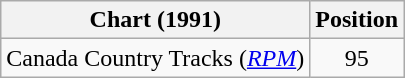<table class="wikitable sortable">
<tr>
<th scope="col">Chart (1991)</th>
<th scope="col">Position</th>
</tr>
<tr>
<td>Canada Country Tracks (<em><a href='#'>RPM</a></em>)</td>
<td align="center">95</td>
</tr>
</table>
